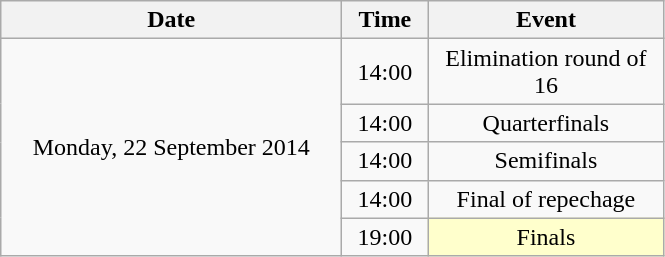<table class = "wikitable" style="text-align:center;">
<tr>
<th width=220>Date</th>
<th width=50>Time</th>
<th width=150>Event</th>
</tr>
<tr>
<td rowspan=5>Monday, 22 September 2014</td>
<td>14:00</td>
<td>Elimination round of 16</td>
</tr>
<tr>
<td>14:00</td>
<td>Quarterfinals</td>
</tr>
<tr>
<td>14:00</td>
<td>Semifinals</td>
</tr>
<tr>
<td>14:00</td>
<td>Final of repechage</td>
</tr>
<tr>
<td>19:00</td>
<td bgcolor=ffffcc>Finals</td>
</tr>
</table>
